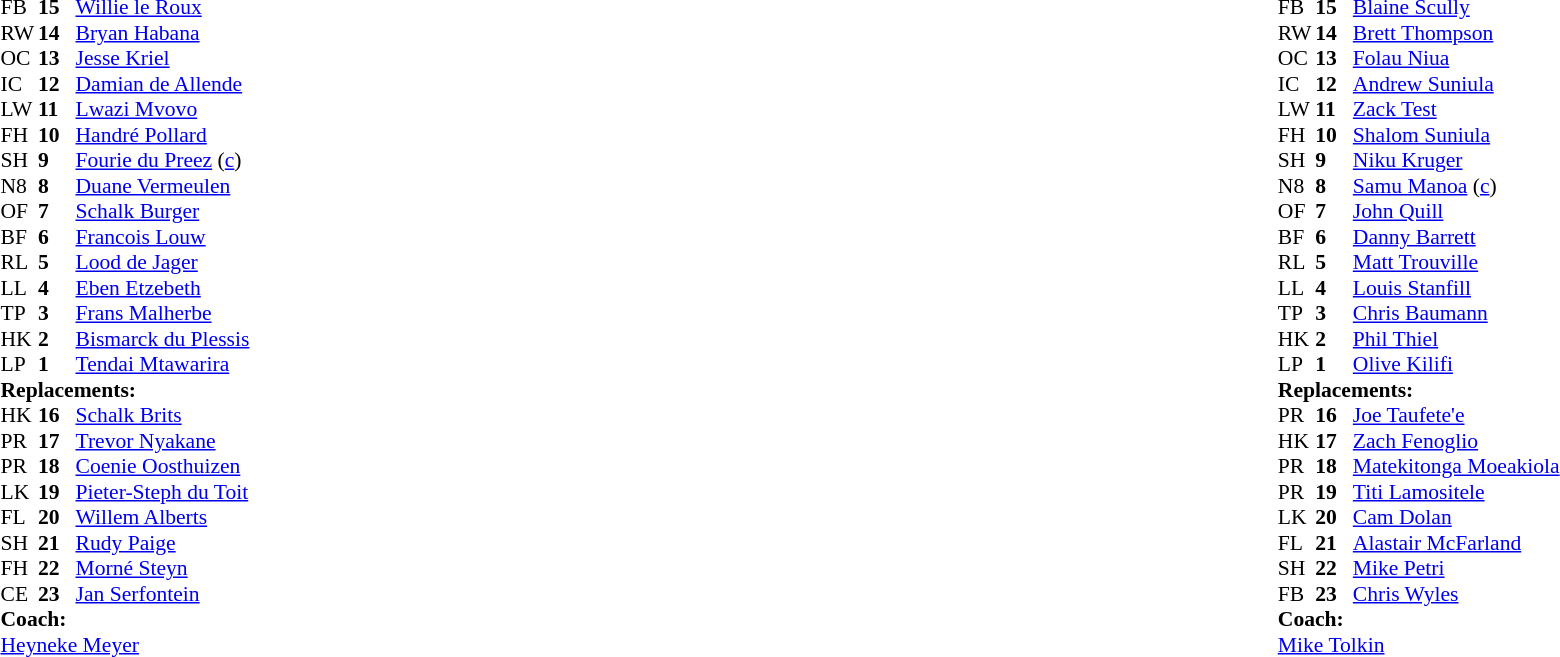<table style="width:100%">
<tr>
<td style="vertical-align:top; width:50%"><br><table style="font-size: 90%" cellspacing="0" cellpadding="0">
<tr>
<th width="25"></th>
<th width="25"></th>
</tr>
<tr>
<td>FB</td>
<td><strong>15</strong></td>
<td><a href='#'>Willie le Roux</a></td>
</tr>
<tr>
<td>RW</td>
<td><strong>14</strong></td>
<td><a href='#'>Bryan Habana</a></td>
<td></td>
<td colspan=2></td>
</tr>
<tr>
<td>OC</td>
<td><strong>13</strong></td>
<td><a href='#'>Jesse Kriel</a></td>
</tr>
<tr>
<td>IC</td>
<td><strong>12</strong></td>
<td><a href='#'>Damian de Allende</a></td>
<td></td>
<td></td>
<td></td>
</tr>
<tr>
<td>LW</td>
<td><strong>11</strong></td>
<td><a href='#'>Lwazi Mvovo</a></td>
</tr>
<tr>
<td>FH</td>
<td><strong>10</strong></td>
<td><a href='#'>Handré Pollard</a></td>
<td></td>
<td></td>
</tr>
<tr>
<td>SH</td>
<td><strong>9</strong></td>
<td><a href='#'>Fourie du Preez</a> (<a href='#'>c</a>)</td>
<td></td>
<td></td>
</tr>
<tr>
<td>N8</td>
<td><strong>8</strong></td>
<td><a href='#'>Duane Vermeulen</a></td>
</tr>
<tr>
<td>OF</td>
<td><strong>7</strong></td>
<td><a href='#'>Schalk Burger</a></td>
<td></td>
<td></td>
</tr>
<tr>
<td>BF</td>
<td><strong>6</strong></td>
<td><a href='#'>Francois Louw</a></td>
</tr>
<tr>
<td>RL</td>
<td><strong>5</strong></td>
<td><a href='#'>Lood de Jager</a></td>
<td></td>
<td></td>
</tr>
<tr>
<td>LL</td>
<td><strong>4</strong></td>
<td><a href='#'>Eben Etzebeth</a></td>
</tr>
<tr>
<td>TP</td>
<td><strong>3</strong></td>
<td><a href='#'>Frans Malherbe</a></td>
<td></td>
<td></td>
</tr>
<tr>
<td>HK</td>
<td><strong>2</strong></td>
<td><a href='#'>Bismarck du Plessis</a></td>
<td></td>
<td></td>
</tr>
<tr>
<td>LP</td>
<td><strong>1</strong></td>
<td><a href='#'>Tendai Mtawarira</a></td>
<td></td>
<td></td>
</tr>
<tr>
<td colspan=3><strong>Replacements:</strong></td>
</tr>
<tr>
<td>HK</td>
<td><strong>16</strong></td>
<td><a href='#'>Schalk Brits</a></td>
<td></td>
<td></td>
</tr>
<tr>
<td>PR</td>
<td><strong>17</strong></td>
<td><a href='#'>Trevor Nyakane</a></td>
<td></td>
<td></td>
</tr>
<tr>
<td>PR</td>
<td><strong>18</strong></td>
<td><a href='#'>Coenie Oosthuizen</a></td>
<td></td>
<td></td>
</tr>
<tr>
<td>LK</td>
<td><strong>19</strong></td>
<td><a href='#'>Pieter-Steph du Toit</a></td>
<td></td>
<td></td>
</tr>
<tr>
<td>FL</td>
<td><strong>20</strong></td>
<td><a href='#'>Willem Alberts</a></td>
<td></td>
<td></td>
</tr>
<tr>
<td>SH</td>
<td><strong>21</strong></td>
<td><a href='#'>Rudy Paige</a></td>
<td></td>
<td></td>
</tr>
<tr>
<td>FH</td>
<td><strong>22</strong></td>
<td><a href='#'>Morné Steyn</a></td>
<td></td>
<td></td>
</tr>
<tr>
<td>CE</td>
<td><strong>23</strong></td>
<td><a href='#'>Jan Serfontein</a></td>
<td></td>
<td> </td>
<td></td>
</tr>
<tr>
<td colspan=3><strong>Coach:</strong></td>
</tr>
<tr>
<td colspan="4"> <a href='#'>Heyneke Meyer</a></td>
</tr>
</table>
</td>
<td style="vertical-align:top"></td>
<td style="vertical-align:top; width:50%"><br><table style="font-size: 90%" cellspacing="0" cellpadding="0" align="center">
<tr>
<th width="25"></th>
<th width="25"></th>
</tr>
<tr>
<td>FB</td>
<td><strong>15</strong></td>
<td><a href='#'>Blaine Scully</a></td>
<td></td>
<td colspan=2></td>
<td></td>
</tr>
<tr>
<td>RW</td>
<td><strong>14</strong></td>
<td><a href='#'>Brett Thompson</a></td>
</tr>
<tr>
<td>OC</td>
<td><strong>13</strong></td>
<td><a href='#'>Folau Niua</a></td>
</tr>
<tr>
<td>IC</td>
<td><strong>12</strong></td>
<td><a href='#'>Andrew Suniula</a></td>
</tr>
<tr>
<td>LW</td>
<td><strong>11</strong></td>
<td><a href='#'>Zack Test</a></td>
</tr>
<tr>
<td>FH</td>
<td><strong>10</strong></td>
<td><a href='#'>Shalom Suniula</a></td>
</tr>
<tr>
<td>SH</td>
<td><strong>9</strong></td>
<td><a href='#'>Niku Kruger</a></td>
</tr>
<tr>
<td>N8</td>
<td><strong>8</strong></td>
<td><a href='#'>Samu Manoa</a> (<a href='#'>c</a>)</td>
<td></td>
<td></td>
</tr>
<tr>
<td>OF</td>
<td><strong>7</strong></td>
<td><a href='#'>John Quill</a></td>
</tr>
<tr>
<td>BF</td>
<td><strong>6</strong></td>
<td><a href='#'>Danny Barrett</a></td>
<td></td>
<td></td>
</tr>
<tr>
<td>RL</td>
<td><strong>5</strong></td>
<td><a href='#'>Matt Trouville</a></td>
<td></td>
<td></td>
</tr>
<tr>
<td>LL</td>
<td><strong>4</strong></td>
<td><a href='#'>Louis Stanfill</a></td>
</tr>
<tr>
<td>TP</td>
<td><strong>3</strong></td>
<td><a href='#'>Chris Baumann</a></td>
</tr>
<tr>
<td>HK</td>
<td><strong>2</strong></td>
<td><a href='#'>Phil Thiel</a></td>
<td></td>
<td></td>
</tr>
<tr>
<td>LP</td>
<td><strong>1</strong></td>
<td><a href='#'>Olive Kilifi</a></td>
<td></td>
<td></td>
</tr>
<tr>
<td colspan=3><strong>Replacements:</strong></td>
</tr>
<tr>
<td>PR</td>
<td><strong>16</strong></td>
<td><a href='#'>Joe Taufete'e</a></td>
<td></td>
<td></td>
</tr>
<tr>
<td>HK</td>
<td><strong>17</strong></td>
<td><a href='#'>Zach Fenoglio</a></td>
<td></td>
<td></td>
</tr>
<tr>
<td>PR</td>
<td><strong>18</strong></td>
<td><a href='#'>Matekitonga Moeakiola</a></td>
<td></td>
<td></td>
</tr>
<tr>
<td>PR</td>
<td><strong>19</strong></td>
<td><a href='#'>Titi Lamositele</a></td>
</tr>
<tr>
<td>LK</td>
<td><strong>20</strong></td>
<td><a href='#'>Cam Dolan</a></td>
<td></td>
<td></td>
</tr>
<tr>
<td>FL</td>
<td><strong>21</strong></td>
<td><a href='#'>Alastair McFarland</a></td>
<td></td>
<td></td>
</tr>
<tr>
<td>SH</td>
<td><strong>22</strong></td>
<td><a href='#'>Mike Petri</a></td>
</tr>
<tr>
<td>FB</td>
<td><strong>23</strong></td>
<td><a href='#'>Chris Wyles</a></td>
<td></td>
<td></td>
<td></td>
<td></td>
</tr>
<tr>
<td colspan=3><strong>Coach:</strong></td>
</tr>
<tr>
<td colspan="4"> <a href='#'>Mike Tolkin</a></td>
</tr>
</table>
</td>
</tr>
</table>
